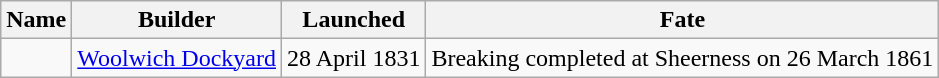<table class="wikitable" style="text-align:left">
<tr>
<th>Name</th>
<th>Builder</th>
<th>Launched</th>
<th>Fate</th>
</tr>
<tr>
<td></td>
<td><a href='#'>Woolwich Dockyard</a></td>
<td>28 April 1831</td>
<td>Breaking completed at Sheerness on 26 March 1861</td>
</tr>
</table>
